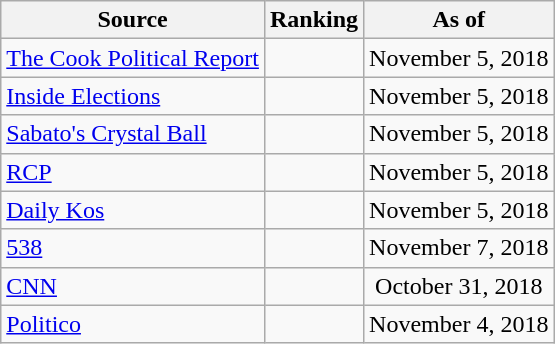<table class="wikitable" style="text-align:center">
<tr>
<th>Source</th>
<th>Ranking</th>
<th>As of</th>
</tr>
<tr>
<td align=left><a href='#'>The Cook Political Report</a></td>
<td></td>
<td>November 5, 2018</td>
</tr>
<tr>
<td align=left><a href='#'>Inside Elections</a></td>
<td></td>
<td>November 5, 2018</td>
</tr>
<tr>
<td align=left><a href='#'>Sabato's Crystal Ball</a></td>
<td></td>
<td>November 5, 2018</td>
</tr>
<tr>
<td align="left"><a href='#'>RCP</a></td>
<td></td>
<td>November 5, 2018</td>
</tr>
<tr>
<td align="left"><a href='#'>Daily Kos</a></td>
<td></td>
<td>November 5, 2018</td>
</tr>
<tr>
<td align="left"><a href='#'>538</a></td>
<td></td>
<td>November 7, 2018</td>
</tr>
<tr>
<td align="left"><a href='#'>CNN</a></td>
<td></td>
<td>October 31, 2018</td>
</tr>
<tr>
<td align="left"><a href='#'>Politico</a></td>
<td></td>
<td>November 4, 2018</td>
</tr>
</table>
